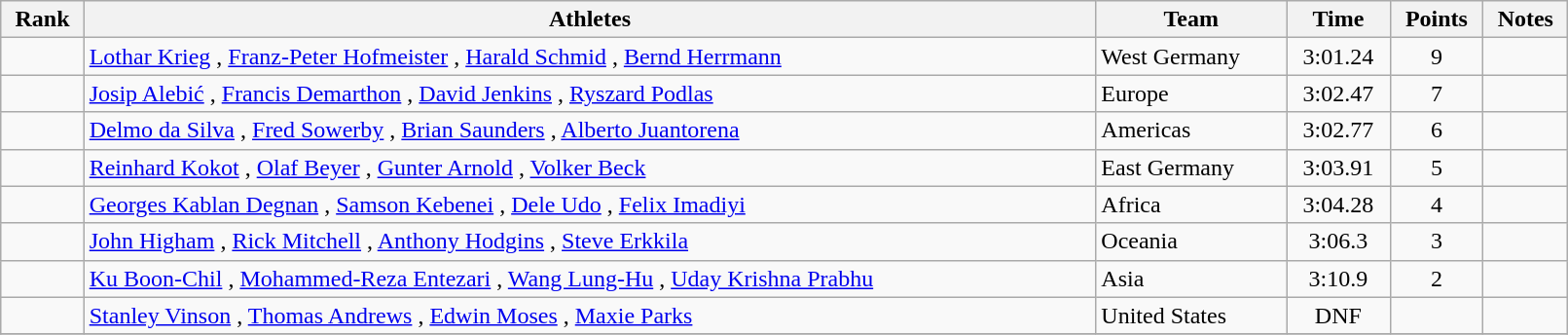<table class="wikitable sortable" style="text-align:center" width="85%">
<tr>
<th>Rank</th>
<th>Athletes</th>
<th>Team</th>
<th>Time</th>
<th>Points</th>
<th>Notes</th>
</tr>
<tr>
<td></td>
<td align="left"><a href='#'>Lothar Krieg</a> , <a href='#'>Franz-Peter Hofmeister</a> , <a href='#'>Harald Schmid</a> , <a href='#'>Bernd Herrmann</a> </td>
<td align=left>West Germany</td>
<td>3:01.24</td>
<td>9</td>
<td></td>
</tr>
<tr>
<td></td>
<td align="left"><a href='#'>Josip Alebić</a> , <a href='#'>Francis Demarthon</a> , <a href='#'>David Jenkins</a> , <a href='#'>Ryszard Podlas</a> </td>
<td align=left>Europe</td>
<td>3:02.47</td>
<td>7</td>
<td></td>
</tr>
<tr>
<td></td>
<td align="left"><a href='#'>Delmo da Silva</a> , <a href='#'>Fred Sowerby</a> , <a href='#'>Brian Saunders</a> , <a href='#'>Alberto Juantorena</a> </td>
<td align=left>Americas</td>
<td>3:02.77</td>
<td>6</td>
<td></td>
</tr>
<tr>
<td></td>
<td align="left"><a href='#'>Reinhard Kokot</a> , <a href='#'>Olaf Beyer</a> , <a href='#'>Gunter Arnold</a> ,  <a href='#'>Volker Beck</a> </td>
<td align=left>East Germany</td>
<td>3:03.91</td>
<td>5</td>
<td></td>
</tr>
<tr>
<td></td>
<td align="left"><a href='#'>Georges Kablan Degnan</a> , <a href='#'>Samson Kebenei</a> , <a href='#'>Dele Udo</a> , <a href='#'>Felix Imadiyi</a> </td>
<td align=left>Africa</td>
<td>3:04.28</td>
<td>4</td>
<td></td>
</tr>
<tr>
<td></td>
<td align="left"><a href='#'>John Higham</a> , <a href='#'>Rick Mitchell</a> , <a href='#'>Anthony Hodgins</a> , <a href='#'>Steve Erkkila</a> </td>
<td align=left>Oceania</td>
<td>3:06.3</td>
<td>3</td>
<td></td>
</tr>
<tr>
<td></td>
<td align="left"><a href='#'>Ku Boon-Chil</a> , <a href='#'>Mohammed-Reza Entezari</a> , <a href='#'>Wang Lung-Hu</a> , <a href='#'>Uday Krishna Prabhu</a> </td>
<td align=left>Asia</td>
<td>3:10.9</td>
<td>2</td>
<td></td>
</tr>
<tr>
<td></td>
<td align="left"><a href='#'>Stanley Vinson</a> , <a href='#'>Thomas Andrews</a> , <a href='#'>Edwin Moses</a> , <a href='#'>Maxie Parks</a> </td>
<td align=left>United States</td>
<td>DNF</td>
<td></td>
<td></td>
</tr>
<tr>
</tr>
</table>
